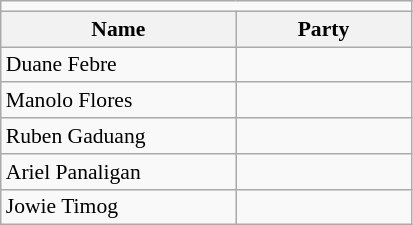<table class=wikitable style="font-size:90%">
<tr>
<td colspan=4 bgcolor=></td>
</tr>
<tr>
<th width=150px>Name</th>
<th colspan=2 width=110px>Party</th>
</tr>
<tr>
<td>Duane Febre</td>
<td></td>
</tr>
<tr>
<td>Manolo Flores</td>
<td></td>
</tr>
<tr>
<td>Ruben Gaduang</td>
<td></td>
</tr>
<tr>
<td>Ariel Panaligan</td>
<td></td>
</tr>
<tr>
<td>Jowie Timog</td>
<td></td>
</tr>
</table>
